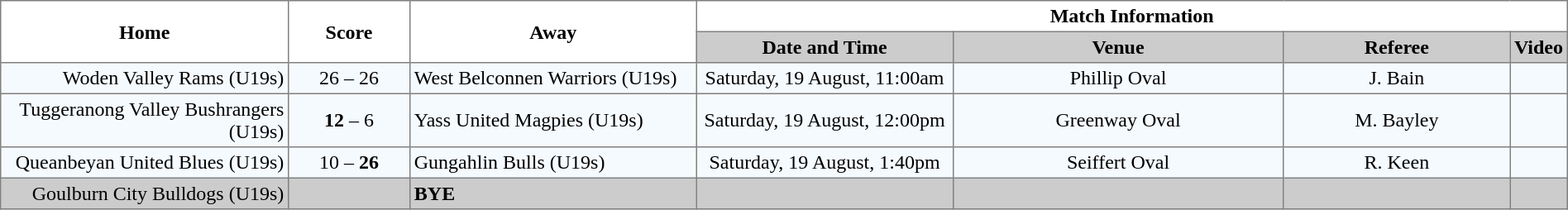<table border="1" cellpadding="3" cellspacing="0" width="100%" style="border-collapse:collapse;  text-align:center;">
<tr>
<th rowspan="2" width="19%">Home</th>
<th rowspan="2" width="8%">Score</th>
<th rowspan="2" width="19%">Away</th>
<th colspan="4">Match Information</th>
</tr>
<tr style="background:#CCCCCC">
<th width="17%">Date and Time</th>
<th width="22%">Venue</th>
<th width="50%">Referee</th>
<th>Video</th>
</tr>
<tr style="text-align:center; background:#f5faff;">
<td align="right">Woden Valley Rams (U19s) </td>
<td>26 – 26</td>
<td align="left"> West Belconnen Warriors (U19s)</td>
<td>Saturday, 19 August, 11:00am</td>
<td>Phillip Oval</td>
<td>J. Bain</td>
<td></td>
</tr>
<tr style="text-align:center; background:#f5faff;">
<td align="right">Tuggeranong Valley Bushrangers (U19s) </td>
<td><strong>12</strong> – 6</td>
<td align="left"> Yass United Magpies (U19s)</td>
<td>Saturday, 19 August, 12:00pm</td>
<td>Greenway Oval</td>
<td>M. Bayley</td>
<td></td>
</tr>
<tr style="text-align:center; background:#f5faff;">
<td align="right">Queanbeyan United Blues (U19s) </td>
<td>10 – <strong>26</strong></td>
<td align="left"> Gungahlin Bulls (U19s)</td>
<td>Saturday, 19 August, 1:40pm</td>
<td>Seiffert Oval</td>
<td>R. Keen</td>
<td></td>
</tr>
<tr style="text-align:center; background:#CCCCCC;">
<td align="right">Goulburn City Bulldogs (U19s) </td>
<td></td>
<td align="left"><strong>BYE</strong></td>
<td></td>
<td></td>
<td></td>
<td></td>
</tr>
</table>
